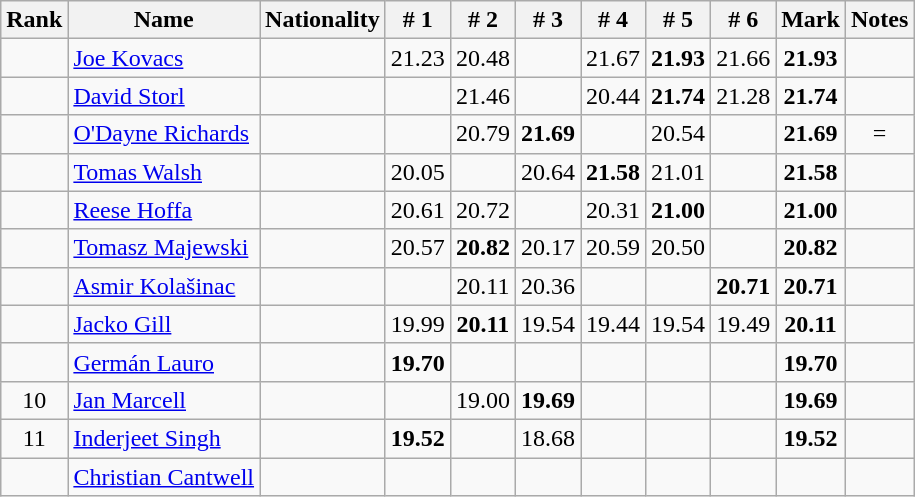<table class="wikitable sortable" style="text-align:center">
<tr>
<th>Rank</th>
<th>Name</th>
<th>Nationality</th>
<th># 1</th>
<th># 2</th>
<th># 3</th>
<th># 4</th>
<th># 5</th>
<th># 6</th>
<th>Mark</th>
<th>Notes</th>
</tr>
<tr>
<td></td>
<td align=left><a href='#'>Joe Kovacs</a></td>
<td align=left></td>
<td>21.23</td>
<td>20.48</td>
<td></td>
<td>21.67</td>
<td><strong>21.93</strong></td>
<td>21.66</td>
<td><strong>21.93</strong></td>
<td></td>
</tr>
<tr>
<td></td>
<td align=left><a href='#'>David Storl</a></td>
<td align=left></td>
<td></td>
<td>21.46</td>
<td></td>
<td>20.44</td>
<td><strong>21.74</strong></td>
<td>21.28</td>
<td><strong>21.74</strong></td>
<td></td>
</tr>
<tr>
<td></td>
<td align=left><a href='#'>O'Dayne Richards</a></td>
<td align=left></td>
<td></td>
<td>20.79</td>
<td><strong>21.69</strong></td>
<td></td>
<td>20.54</td>
<td></td>
<td><strong>21.69</strong></td>
<td>=</td>
</tr>
<tr>
<td></td>
<td align=left><a href='#'>Tomas Walsh</a></td>
<td align=left></td>
<td>20.05</td>
<td></td>
<td>20.64</td>
<td><strong>21.58</strong></td>
<td>21.01</td>
<td></td>
<td><strong>21.58</strong></td>
<td></td>
</tr>
<tr>
<td></td>
<td align=left><a href='#'>Reese Hoffa</a></td>
<td align=left></td>
<td>20.61</td>
<td>20.72</td>
<td></td>
<td>20.31</td>
<td><strong>21.00</strong></td>
<td></td>
<td><strong>21.00</strong></td>
<td></td>
</tr>
<tr>
<td></td>
<td align=left><a href='#'>Tomasz Majewski</a></td>
<td align=left></td>
<td>20.57</td>
<td><strong>20.82</strong></td>
<td>20.17</td>
<td>20.59</td>
<td>20.50</td>
<td></td>
<td><strong>20.82</strong></td>
<td></td>
</tr>
<tr>
<td></td>
<td align=left><a href='#'>Asmir Kolašinac</a></td>
<td align=left></td>
<td></td>
<td>20.11</td>
<td>20.36</td>
<td></td>
<td></td>
<td><strong>20.71</strong></td>
<td><strong>20.71</strong></td>
<td></td>
</tr>
<tr>
<td></td>
<td align=left><a href='#'>Jacko Gill</a></td>
<td align=left></td>
<td>19.99</td>
<td><strong>20.11</strong></td>
<td>19.54</td>
<td>19.44</td>
<td>19.54</td>
<td>19.49</td>
<td><strong>20.11</strong></td>
<td></td>
</tr>
<tr>
<td></td>
<td align=left><a href='#'>Germán Lauro</a></td>
<td align=left></td>
<td><strong>19.70</strong></td>
<td></td>
<td></td>
<td></td>
<td></td>
<td></td>
<td><strong>19.70</strong></td>
<td></td>
</tr>
<tr>
<td>10</td>
<td align=left><a href='#'>Jan Marcell</a></td>
<td align=left></td>
<td></td>
<td>19.00</td>
<td><strong>19.69</strong></td>
<td></td>
<td></td>
<td></td>
<td><strong>19.69</strong></td>
<td></td>
</tr>
<tr>
<td>11</td>
<td align=left><a href='#'>Inderjeet Singh</a></td>
<td align=left></td>
<td><strong>19.52</strong></td>
<td></td>
<td>18.68</td>
<td></td>
<td></td>
<td></td>
<td><strong>19.52</strong></td>
<td></td>
</tr>
<tr>
<td></td>
<td align=left><a href='#'>Christian Cantwell</a></td>
<td align=left></td>
<td></td>
<td></td>
<td></td>
<td></td>
<td></td>
<td></td>
<td><strong></strong></td>
<td></td>
</tr>
</table>
